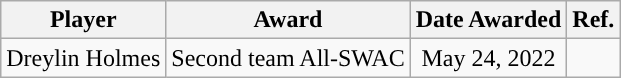<table class="wikitable sortable sortable" style="text-align: center">
<tr align=center>
<th>Player</th>
<th>Award</th>
<th>Date Awarded</th>
<th>Ref.</th>
</tr>
<tr>
<td>Dreylin Holmes</td>
<td rowspan="1">Second team All-SWAC</td>
<td rowspan="7">May 24, 2022</td>
<td rowspan="7"></td>
</tr>
</table>
